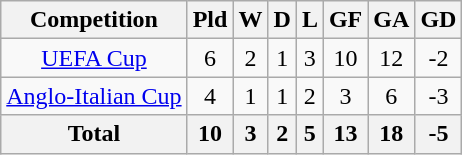<table class="wikitable" style="text-align:center">
<tr>
<th>Competition</th>
<th>Pld</th>
<th>W</th>
<th>D</th>
<th>L</th>
<th>GF</th>
<th>GA</th>
<th>GD</th>
</tr>
<tr>
<td><a href='#'>UEFA Cup</a></td>
<td>6</td>
<td>2</td>
<td>1</td>
<td>3</td>
<td>10</td>
<td>12</td>
<td>-2</td>
</tr>
<tr>
<td><a href='#'>Anglo-Italian Cup</a></td>
<td>4</td>
<td>1</td>
<td>1</td>
<td>2</td>
<td>3</td>
<td>6</td>
<td>-3</td>
</tr>
<tr>
<th>Total</th>
<th>10</th>
<th>3</th>
<th>2</th>
<th>5</th>
<th>13</th>
<th>18</th>
<th>-5</th>
</tr>
</table>
